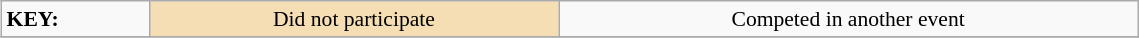<table class="wikitable" style="margin:0.5em; font-size:90%;position:relative;" width=60%>
<tr>
<td><strong>KEY:</strong></td>
<td bgcolor="wheat" align=center>Did not participate</td>
<td align=center>Competed in another event</td>
</tr>
<tr>
</tr>
</table>
